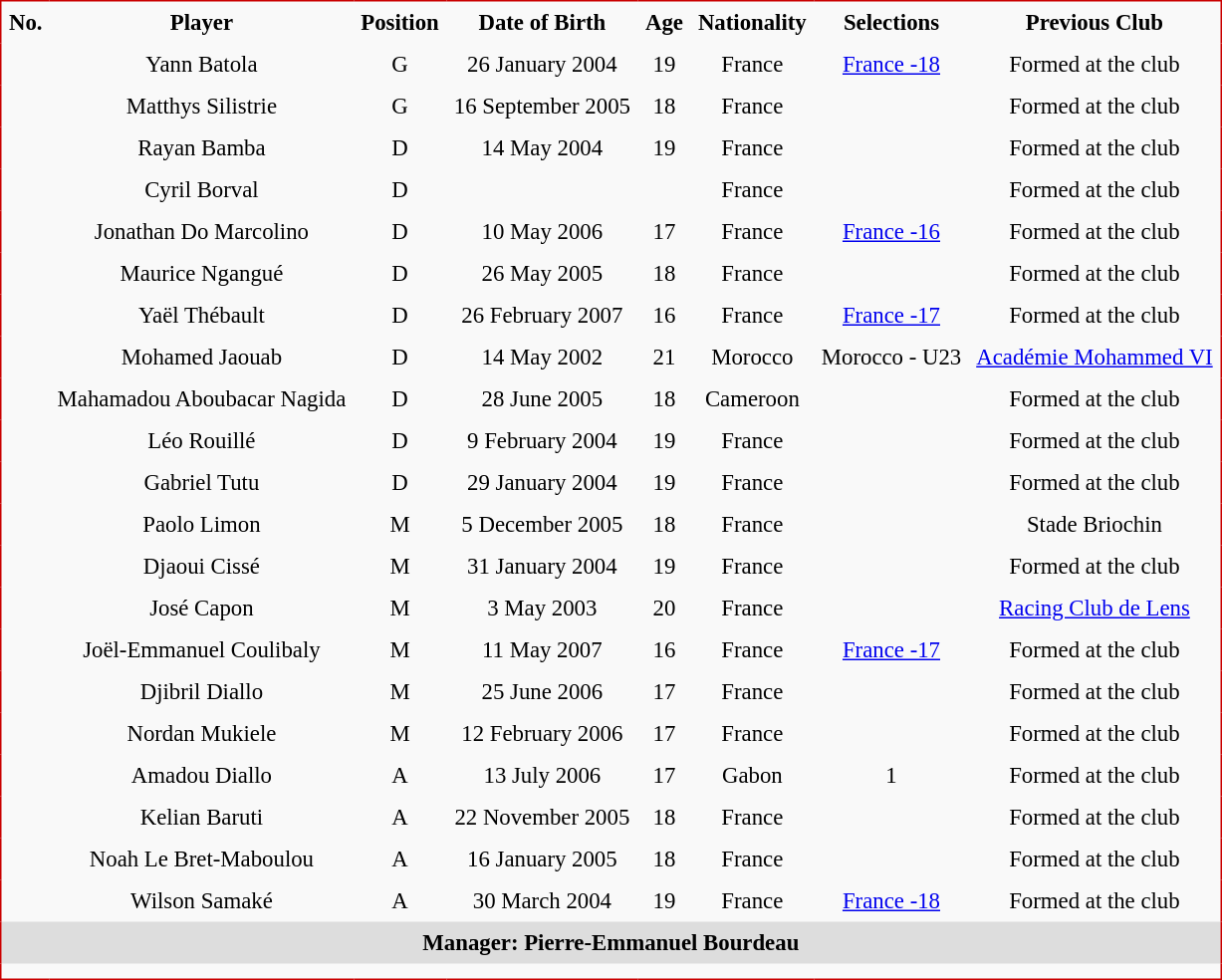<table cellpadding="5" cellspacing="1" style="font-size:95%; background-color:#F9F9F9; text-align:center; border:1px solid #CA0000; border-collapse:collapse; margin-bottom:12px;" class="sortable">
<tr>
<th scope="col">No.</th>
<th scope="col">Player</th>
<th scope="col">Position</th>
<th scope="col">Date of Birth</th>
<th scope="col">Age</th>
<th scope="col">Nationality</th>
<th scope="col">Selections</th>
<th scope="col">Previous Club</th>
</tr>
<tr>
<td></td>
<td>Yann Batola</td>
<td>G</td>
<td>26 January 2004</td>
<td>19</td>
<td>France</td>
<td><a href='#'>France -18</a></td>
<td>Formed at the club</td>
</tr>
<tr>
<td></td>
<td>Matthys Silistrie</td>
<td>G</td>
<td>16 September 2005</td>
<td>18</td>
<td>France</td>
<td></td>
<td>Formed at the club</td>
</tr>
<tr>
<td></td>
<td>Rayan Bamba</td>
<td>D</td>
<td>14 May 2004</td>
<td>19</td>
<td>France</td>
<td></td>
<td>Formed at the club</td>
</tr>
<tr>
<td></td>
<td>Cyril Borval</td>
<td>D</td>
<td></td>
<td></td>
<td>France</td>
<td></td>
<td>Formed at the club</td>
</tr>
<tr>
<td></td>
<td>Jonathan Do Marcolino</td>
<td>D</td>
<td>10 May 2006</td>
<td>17</td>
<td>France</td>
<td><a href='#'>France -16</a></td>
<td>Formed at the club</td>
</tr>
<tr>
<td></td>
<td>Maurice Ngangué</td>
<td>D</td>
<td>26 May 2005</td>
<td>18</td>
<td>France</td>
<td></td>
<td>Formed at the club</td>
</tr>
<tr>
<td></td>
<td>Yaël Thébault</td>
<td>D</td>
<td>26 February 2007</td>
<td>16</td>
<td>France</td>
<td><a href='#'>France -17</a></td>
<td>Formed at the club</td>
</tr>
<tr>
<td></td>
<td>Mohamed Jaouab</td>
<td>D</td>
<td>14 May 2002</td>
<td>21</td>
<td>Morocco</td>
<td>Morocco - U23</td>
<td><a href='#'>Académie Mohammed VI</a></td>
</tr>
<tr>
<td></td>
<td>Mahamadou Aboubacar Nagida</td>
<td>D</td>
<td>28 June 2005</td>
<td>18</td>
<td>Cameroon</td>
<td></td>
<td>Formed at the club</td>
</tr>
<tr>
<td></td>
<td>Léo Rouillé</td>
<td>D</td>
<td>9 February 2004</td>
<td>19</td>
<td>France</td>
<td></td>
<td>Formed at the club</td>
</tr>
<tr>
<td></td>
<td>Gabriel Tutu</td>
<td>D</td>
<td>29 January 2004</td>
<td>19</td>
<td>France</td>
<td></td>
<td>Formed at the club</td>
</tr>
<tr>
<td></td>
<td>Paolo Limon</td>
<td>M</td>
<td>5 December 2005</td>
<td>18</td>
<td>France</td>
<td></td>
<td>Stade Briochin</td>
</tr>
<tr>
<td></td>
<td>Djaoui Cissé</td>
<td>M</td>
<td>31 January 2004</td>
<td>19</td>
<td>France</td>
<td></td>
<td>Formed at the club</td>
</tr>
<tr>
<td></td>
<td>José Capon</td>
<td>M</td>
<td>3 May 2003</td>
<td>20</td>
<td>France</td>
<td></td>
<td><a href='#'>Racing Club de Lens</a></td>
</tr>
<tr>
<td></td>
<td>Joël-Emmanuel Coulibaly</td>
<td>M</td>
<td>11 May 2007</td>
<td>16</td>
<td>France</td>
<td><a href='#'>France -17</a></td>
<td>Formed at the club</td>
</tr>
<tr>
<td></td>
<td>Djibril Diallo</td>
<td>M</td>
<td>25 June 2006</td>
<td>17</td>
<td>France</td>
<td></td>
<td>Formed at the club</td>
</tr>
<tr>
<td></td>
<td>Nordan Mukiele</td>
<td>M</td>
<td>12 February 2006</td>
<td>17</td>
<td>France</td>
<td></td>
<td>Formed at the club</td>
</tr>
<tr>
<td></td>
<td>Amadou Diallo</td>
<td>A</td>
<td>13 July 2006</td>
<td>17</td>
<td>Gabon</td>
<td>1</td>
<td>Formed at the club</td>
</tr>
<tr>
<td></td>
<td>Kelian Baruti</td>
<td>A</td>
<td>22 November 2005</td>
<td>18</td>
<td>France</td>
<td></td>
<td>Formed at the club</td>
</tr>
<tr>
<td></td>
<td>Noah Le Bret-Maboulou</td>
<td>A</td>
<td>16 January 2005</td>
<td>18</td>
<td>France</td>
<td></td>
<td>Formed at the club</td>
</tr>
<tr>
<td></td>
<td>Wilson Samaké</td>
<td>A</td>
<td>30 March 2004</td>
<td>19</td>
<td>France</td>
<td><a href='#'>France -18</a></td>
<td>Formed at the club</td>
</tr>
<tr>
<th colspan="8" style="background:#DDDDDD;">Manager: Pierre-Emmanuel Bourdeau</th>
</tr>
<tr>
<td colspan="8" style="text-align:left;"></td>
</tr>
</table>
